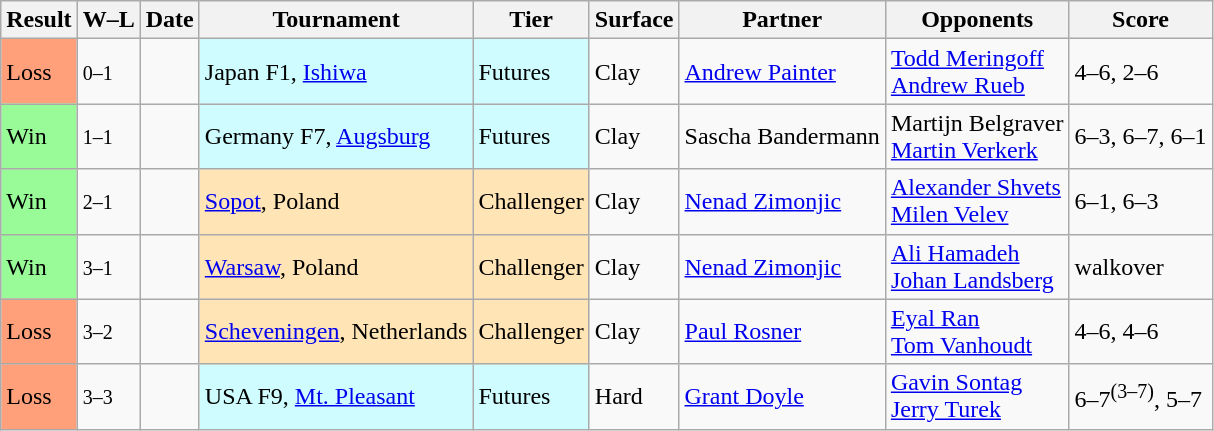<table class="sortable wikitable">
<tr>
<th>Result</th>
<th class="unsortable">W–L</th>
<th>Date</th>
<th>Tournament</th>
<th>Tier</th>
<th>Surface</th>
<th>Partner</th>
<th>Opponents</th>
<th class="unsortable">Score</th>
</tr>
<tr>
<td style="background:#ffa07a;">Loss</td>
<td><small>0–1</small></td>
<td></td>
<td style="background:#cffcff;">Japan F1, <a href='#'>Ishiwa</a></td>
<td style="background:#cffcff;">Futures</td>
<td>Clay</td>
<td> <a href='#'>Andrew Painter</a></td>
<td> <a href='#'>Todd Meringoff</a> <br>  <a href='#'>Andrew Rueb</a></td>
<td>4–6, 2–6</td>
</tr>
<tr>
<td style="background:#98fb98;">Win</td>
<td><small>1–1</small></td>
<td></td>
<td style="background:#cffcff;">Germany F7, <a href='#'>Augsburg</a></td>
<td style="background:#cffcff;">Futures</td>
<td>Clay</td>
<td> Sascha Bandermann</td>
<td> Martijn Belgraver <br>  <a href='#'>Martin Verkerk</a></td>
<td>6–3, 6–7, 6–1</td>
</tr>
<tr>
<td style="background:#98fb98;">Win</td>
<td><small>2–1</small></td>
<td></td>
<td style="background:moccasin;"><a href='#'>Sopot</a>, Poland</td>
<td style="background:moccasin;">Challenger</td>
<td>Clay</td>
<td> <a href='#'>Nenad Zimonjic</a></td>
<td> <a href='#'>Alexander Shvets</a> <br>  <a href='#'>Milen Velev</a></td>
<td>6–1, 6–3</td>
</tr>
<tr>
<td style="background:#98fb98;">Win</td>
<td><small>3–1</small></td>
<td></td>
<td style="background:moccasin;"><a href='#'>Warsaw</a>, Poland</td>
<td style="background:moccasin;">Challenger</td>
<td>Clay</td>
<td> <a href='#'>Nenad Zimonjic</a></td>
<td> <a href='#'>Ali Hamadeh</a> <br>  <a href='#'>Johan Landsberg</a></td>
<td>walkover</td>
</tr>
<tr>
<td style="background:#ffa07a;">Loss</td>
<td><small>3–2</small></td>
<td></td>
<td style="background:moccasin;"><a href='#'>Scheveningen</a>, Netherlands</td>
<td style="background:moccasin;">Challenger</td>
<td>Clay</td>
<td> <a href='#'>Paul Rosner</a></td>
<td> <a href='#'>Eyal Ran</a> <br>  <a href='#'>Tom Vanhoudt</a></td>
<td>4–6, 4–6</td>
</tr>
<tr>
<td style="background:#ffa07a;">Loss</td>
<td><small>3–3</small></td>
<td></td>
<td style="background:#cffcff;">USA F9, <a href='#'>Mt. Pleasant</a></td>
<td style="background:#cffcff;">Futures</td>
<td>Hard</td>
<td> <a href='#'>Grant Doyle</a></td>
<td> <a href='#'>Gavin Sontag</a> <br>  <a href='#'>Jerry Turek</a></td>
<td>6–7<sup>(3–7)</sup>, 5–7</td>
</tr>
</table>
